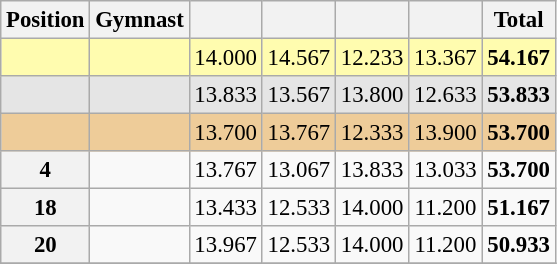<table class="wikitable sortable" style="text-align:center; font-size:95%">
<tr>
<th>Position</th>
<th>Gymnast</th>
<th></th>
<th></th>
<th></th>
<th></th>
<th>Total</th>
</tr>
<tr bgcolor=fffcaf>
<td></td>
<td align=left></td>
<td>14.000</td>
<td>14.567</td>
<td>12.233</td>
<td>13.367</td>
<td><strong>54.167</strong></td>
</tr>
<tr bgcolor=e5e5e5>
<td></td>
<td align=left></td>
<td>13.833</td>
<td>13.567</td>
<td>13.800</td>
<td>12.633</td>
<td><strong>53.833</strong></td>
</tr>
<tr bgcolor=eecc99>
<td></td>
<td align=left></td>
<td>13.700</td>
<td>13.767</td>
<td>12.333</td>
<td>13.900</td>
<td><strong>53.700</strong></td>
</tr>
<tr>
<th><strong>4</strong></th>
<td align=left></td>
<td>13.767</td>
<td>13.067</td>
<td>13.833</td>
<td>13.033</td>
<td><strong>53.700</strong></td>
</tr>
<tr>
<th><strong>18</strong></th>
<td align=left></td>
<td>13.433</td>
<td>12.533</td>
<td>14.000</td>
<td>11.200</td>
<td><strong>51.167</strong></td>
</tr>
<tr>
<th><strong>20</strong></th>
<td align=left></td>
<td>13.967</td>
<td>12.533</td>
<td>14.000</td>
<td>11.200</td>
<td><strong>50.933</strong></td>
</tr>
<tr>
</tr>
</table>
